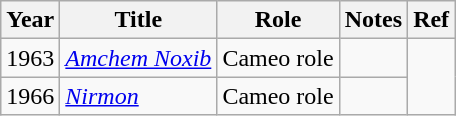<table class="wikitable sortable">
<tr>
<th>Year</th>
<th>Title</th>
<th>Role</th>
<th>Notes</th>
<th>Ref</th>
</tr>
<tr>
<td>1963</td>
<td><em><a href='#'>Amchem Noxib</a></em></td>
<td>Cameo role</td>
<td></td>
<td rowspan="2"></td>
</tr>
<tr>
<td>1966</td>
<td><em><a href='#'>Nirmon</a></em></td>
<td>Cameo role</td>
<td></td>
</tr>
</table>
